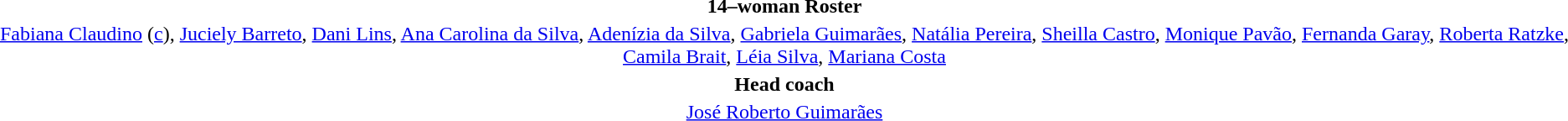<table style="text-align: center; margin-top: 2em; margin-left: auto; margin-right: auto">
<tr>
<td><strong>14–woman Roster</strong></td>
</tr>
<tr>
<td><a href='#'>Fabiana Claudino</a> (<a href='#'>c</a>), <a href='#'>Juciely Barreto</a>, <a href='#'>Dani Lins</a>, <a href='#'>Ana Carolina da Silva</a>, <a href='#'>Adenízia da Silva</a>, <a href='#'>Gabriela Guimarães</a>, <a href='#'>Natália Pereira</a>, <a href='#'>Sheilla Castro</a>, <a href='#'>Monique Pavão</a>, <a href='#'>Fernanda Garay</a>, <a href='#'>Roberta Ratzke</a>, <a href='#'>Camila Brait</a>, <a href='#'>Léia Silva</a>, <a href='#'>Mariana Costa</a></td>
</tr>
<tr>
<td><strong>Head coach</strong></td>
</tr>
<tr>
<td><a href='#'>José Roberto Guimarães</a></td>
</tr>
</table>
